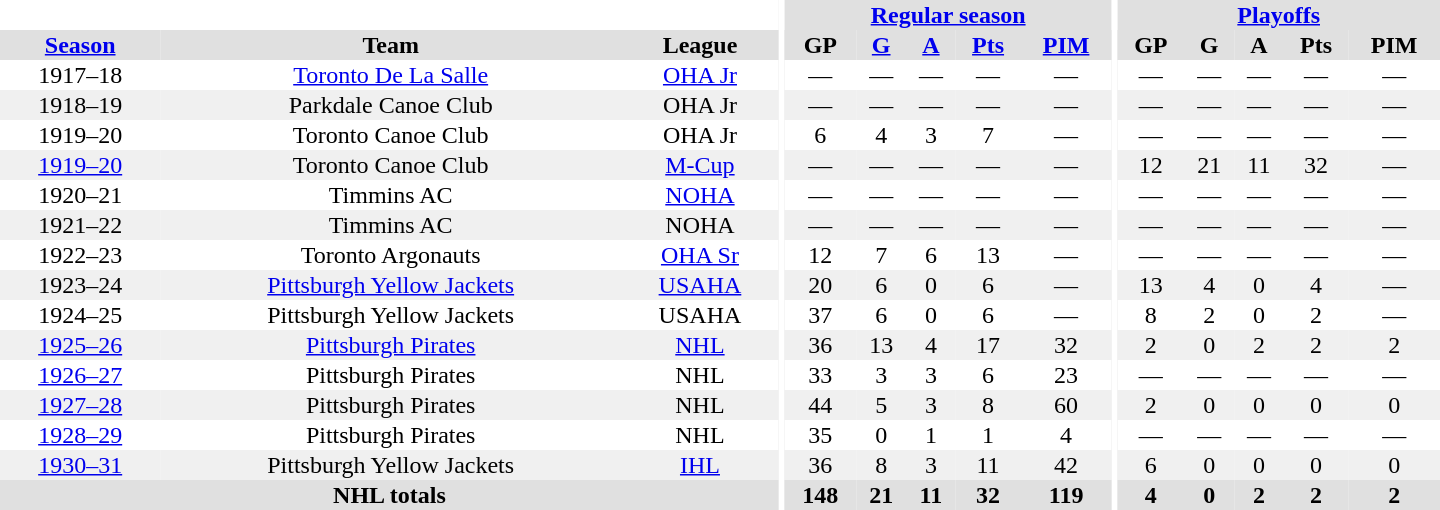<table border="0" cellpadding="1" cellspacing="0" style="text-align:center; width:60em">
<tr bgcolor="#e0e0e0">
<th colspan="3" bgcolor="#ffffff"></th>
<th rowspan="100" bgcolor="#ffffff"></th>
<th colspan="5"><a href='#'>Regular season</a></th>
<th rowspan="100" bgcolor="#ffffff"></th>
<th colspan="5"><a href='#'>Playoffs</a></th>
</tr>
<tr bgcolor="#e0e0e0">
<th><a href='#'>Season</a></th>
<th>Team</th>
<th>League</th>
<th>GP</th>
<th><a href='#'>G</a></th>
<th><a href='#'>A</a></th>
<th><a href='#'>Pts</a></th>
<th><a href='#'>PIM</a></th>
<th>GP</th>
<th>G</th>
<th>A</th>
<th>Pts</th>
<th>PIM</th>
</tr>
<tr>
<td>1917–18</td>
<td><a href='#'>Toronto De La Salle</a></td>
<td><a href='#'>OHA Jr</a></td>
<td>—</td>
<td>—</td>
<td>—</td>
<td>—</td>
<td>—</td>
<td>—</td>
<td>—</td>
<td>—</td>
<td>—</td>
<td>—</td>
</tr>
<tr bgcolor="#f0f0f0">
<td>1918–19</td>
<td>Parkdale Canoe Club</td>
<td>OHA Jr</td>
<td>—</td>
<td>—</td>
<td>—</td>
<td>—</td>
<td>—</td>
<td>—</td>
<td>—</td>
<td>—</td>
<td>—</td>
<td>—</td>
</tr>
<tr>
<td>1919–20</td>
<td>Toronto Canoe Club</td>
<td>OHA Jr</td>
<td>6</td>
<td>4</td>
<td>3</td>
<td>7</td>
<td>—</td>
<td>—</td>
<td>—</td>
<td>—</td>
<td>—</td>
<td>—</td>
</tr>
<tr bgcolor="#f0f0f0">
<td><a href='#'>1919–20</a></td>
<td>Toronto Canoe Club</td>
<td><a href='#'>M-Cup</a></td>
<td>—</td>
<td>—</td>
<td>—</td>
<td>—</td>
<td>—</td>
<td>12</td>
<td>21</td>
<td>11</td>
<td>32</td>
<td>—</td>
</tr>
<tr>
<td>1920–21</td>
<td>Timmins AC</td>
<td><a href='#'>NOHA</a></td>
<td>—</td>
<td>—</td>
<td>—</td>
<td>—</td>
<td>—</td>
<td>—</td>
<td>—</td>
<td>—</td>
<td>—</td>
<td>—</td>
</tr>
<tr bgcolor="#f0f0f0">
<td>1921–22</td>
<td>Timmins AC</td>
<td>NOHA</td>
<td>—</td>
<td>—</td>
<td>—</td>
<td>—</td>
<td>—</td>
<td>—</td>
<td>—</td>
<td>—</td>
<td>—</td>
<td>—</td>
</tr>
<tr>
<td>1922–23</td>
<td>Toronto Argonauts</td>
<td><a href='#'>OHA Sr</a></td>
<td>12</td>
<td>7</td>
<td>6</td>
<td>13</td>
<td>—</td>
<td>—</td>
<td>—</td>
<td>—</td>
<td>—</td>
<td>—</td>
</tr>
<tr bgcolor="#f0f0f0">
<td>1923–24</td>
<td><a href='#'>Pittsburgh Yellow Jackets</a></td>
<td><a href='#'>USAHA</a></td>
<td>20</td>
<td>6</td>
<td>0</td>
<td>6</td>
<td>—</td>
<td>13</td>
<td>4</td>
<td>0</td>
<td>4</td>
<td>—</td>
</tr>
<tr>
<td>1924–25</td>
<td>Pittsburgh Yellow Jackets</td>
<td>USAHA</td>
<td>37</td>
<td>6</td>
<td>0</td>
<td>6</td>
<td>—</td>
<td>8</td>
<td>2</td>
<td>0</td>
<td>2</td>
<td>—</td>
</tr>
<tr bgcolor="#f0f0f0">
<td><a href='#'>1925–26</a></td>
<td><a href='#'>Pittsburgh Pirates</a></td>
<td><a href='#'>NHL</a></td>
<td>36</td>
<td>13</td>
<td>4</td>
<td>17</td>
<td>32</td>
<td>2</td>
<td>0</td>
<td>2</td>
<td>2</td>
<td>2</td>
</tr>
<tr>
<td><a href='#'>1926–27</a></td>
<td>Pittsburgh Pirates</td>
<td>NHL</td>
<td>33</td>
<td>3</td>
<td>3</td>
<td>6</td>
<td>23</td>
<td>—</td>
<td>—</td>
<td>—</td>
<td>—</td>
<td>—</td>
</tr>
<tr bgcolor="#f0f0f0">
<td><a href='#'>1927–28</a></td>
<td>Pittsburgh Pirates</td>
<td>NHL</td>
<td>44</td>
<td>5</td>
<td>3</td>
<td>8</td>
<td>60</td>
<td>2</td>
<td>0</td>
<td>0</td>
<td>0</td>
<td>0</td>
</tr>
<tr>
<td><a href='#'>1928–29</a></td>
<td>Pittsburgh Pirates</td>
<td>NHL</td>
<td>35</td>
<td>0</td>
<td>1</td>
<td>1</td>
<td>4</td>
<td>—</td>
<td>—</td>
<td>—</td>
<td>—</td>
<td>—</td>
</tr>
<tr bgcolor="#f0f0f0">
<td><a href='#'>1930–31</a></td>
<td>Pittsburgh Yellow Jackets</td>
<td><a href='#'>IHL</a></td>
<td>36</td>
<td>8</td>
<td>3</td>
<td>11</td>
<td>42</td>
<td>6</td>
<td>0</td>
<td>0</td>
<td>0</td>
<td>0</td>
</tr>
<tr bgcolor="#e0e0e0">
<th colspan="3">NHL totals</th>
<th>148</th>
<th>21</th>
<th>11</th>
<th>32</th>
<th>119</th>
<th>4</th>
<th>0</th>
<th>2</th>
<th>2</th>
<th>2</th>
</tr>
</table>
